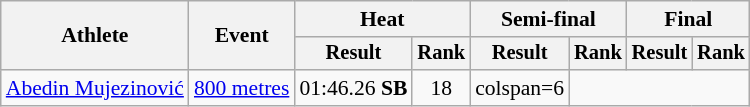<table class=wikitable style=font-size:90%>
<tr>
<th rowspan=2>Athlete</th>
<th rowspan=2>Event</th>
<th colspan=2>Heat</th>
<th colspan=2>Semi-final</th>
<th colspan=2>Final</th>
</tr>
<tr style=font-size:95%>
<th>Result</th>
<th>Rank</th>
<th>Result</th>
<th>Rank</th>
<th>Result</th>
<th>Rank</th>
</tr>
<tr align=center>
<td align=left><a href='#'>Abedin Mujezinović</a></td>
<td align=left><a href='#'>800 metres</a></td>
<td>01:46.26 <strong>SB</strong></td>
<td>18</td>
<td>colspan=6 </td>
</tr>
</table>
